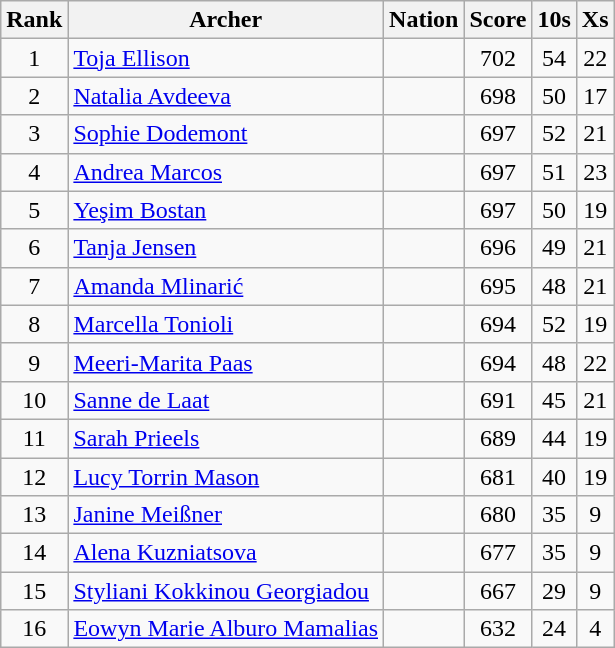<table class="wikitable sortable" style="text-align:center">
<tr>
<th>Rank</th>
<th>Archer</th>
<th>Nation</th>
<th>Score</th>
<th>10s</th>
<th>Xs</th>
</tr>
<tr>
<td>1</td>
<td align="left"><a href='#'>Toja Ellison</a></td>
<td align="left"></td>
<td>702</td>
<td>54</td>
<td>22</td>
</tr>
<tr>
<td>2</td>
<td align="left"><a href='#'>Natalia Avdeeva</a></td>
<td align="left"></td>
<td>698</td>
<td>50</td>
<td>17</td>
</tr>
<tr>
<td>3</td>
<td align="left"><a href='#'>Sophie Dodemont</a></td>
<td align="left"></td>
<td>697</td>
<td>52</td>
<td>21</td>
</tr>
<tr>
<td>4</td>
<td align="left"><a href='#'>Andrea Marcos</a></td>
<td align="left"></td>
<td>697</td>
<td>51</td>
<td>23</td>
</tr>
<tr>
<td>5</td>
<td align="left"><a href='#'>Yeşim Bostan</a></td>
<td align="left"></td>
<td>697</td>
<td>50</td>
<td>19</td>
</tr>
<tr>
<td>6</td>
<td align="left"><a href='#'>Tanja Jensen</a></td>
<td align="left"></td>
<td>696</td>
<td>49</td>
<td>21</td>
</tr>
<tr>
<td>7</td>
<td align="left"><a href='#'>Amanda Mlinarić</a></td>
<td align="left"></td>
<td>695</td>
<td>48</td>
<td>21</td>
</tr>
<tr>
<td>8</td>
<td align="left"><a href='#'>Marcella Tonioli</a></td>
<td align="left"></td>
<td>694</td>
<td>52</td>
<td>19</td>
</tr>
<tr>
<td>9</td>
<td align="left"><a href='#'>Meeri-Marita Paas</a></td>
<td align="left"></td>
<td>694</td>
<td>48</td>
<td>22</td>
</tr>
<tr>
<td>10</td>
<td align="left"><a href='#'>Sanne de Laat</a></td>
<td align="left"></td>
<td>691</td>
<td>45</td>
<td>21</td>
</tr>
<tr>
<td>11</td>
<td align="left"><a href='#'>Sarah Prieels</a></td>
<td align="left"></td>
<td>689</td>
<td>44</td>
<td>19</td>
</tr>
<tr>
<td>12</td>
<td align="left"><a href='#'>Lucy Torrin Mason</a></td>
<td align="left"></td>
<td>681</td>
<td>40</td>
<td>19</td>
</tr>
<tr>
<td>13</td>
<td align="left"><a href='#'>Janine Meißner</a></td>
<td align="left"></td>
<td>680</td>
<td>35</td>
<td>9</td>
</tr>
<tr>
<td>14</td>
<td align="left"><a href='#'>Alena Kuzniatsova</a></td>
<td align="left"></td>
<td>677</td>
<td>35</td>
<td>9</td>
</tr>
<tr>
<td>15</td>
<td align="left"><a href='#'>Styliani Kokkinou Georgiadou</a></td>
<td align="left"></td>
<td>667</td>
<td>29</td>
<td>9</td>
</tr>
<tr>
<td>16</td>
<td align="left"><a href='#'>Eowyn Marie Alburo Mamalias</a></td>
<td align="left"></td>
<td>632</td>
<td>24</td>
<td>4</td>
</tr>
</table>
